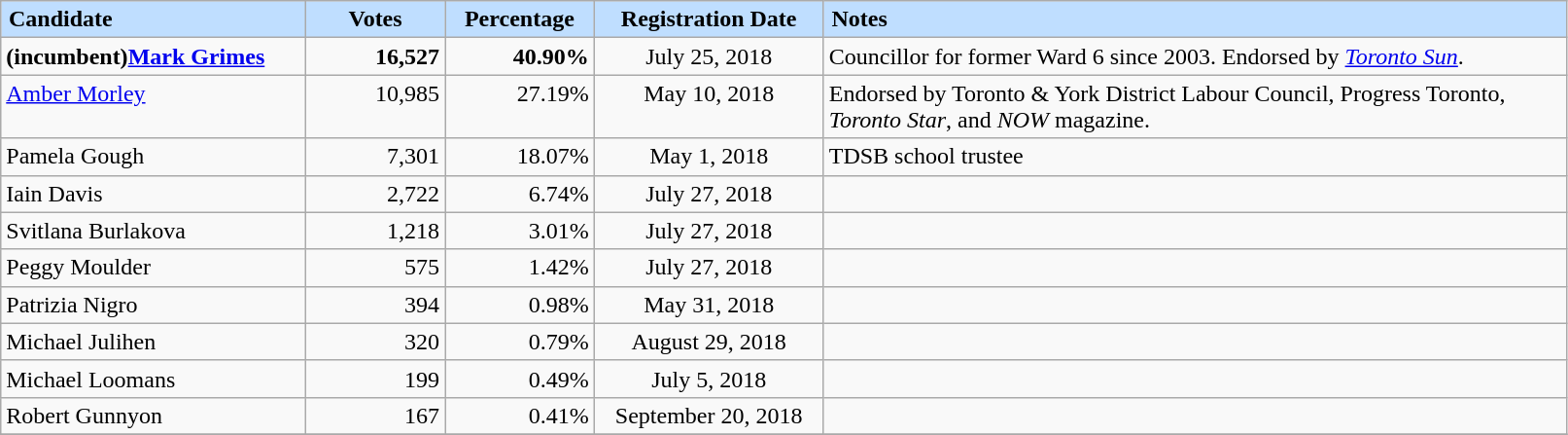<table class="sortable wikitable">
<tr>
<th scope="col" style="background-color:#bfdeff;width:200px;text-align:left;padding-left:5px;">Candidate</th>
<th scope="col" style="background-color:#bfdeff;width:88px;">Votes</th>
<th scope="col" style="background-color:#bfdeff;width:95px;">Percentage</th>
<th scope="col" style="background-color:#bfdeff;width:150px;">Registration Date</th>
<th scope="col" style="background-color:#bfdeff;width:500px;text-align:left;padding-left:5px;">Notes</th>
</tr>
<tr>
<td valign="top"><strong>(incumbent)<a href='#'>Mark Grimes</a></strong></td>
<td valign="top" align="right"><strong>16,527</strong></td>
<td valign="top" align="right"><strong>40.90%</strong></td>
<td valign="top" align="center">July 25, 2018</td>
<td>Councillor for former Ward 6 since 2003. Endorsed by <em><a href='#'>Toronto Sun</a></em>.</td>
</tr>
<tr>
<td valign="top"><a href='#'>Amber Morley</a></td>
<td valign="top" align="right">10,985</td>
<td valign="top" align="right">27.19%</td>
<td valign="top" align="center">May 10, 2018</td>
<td>Endorsed by Toronto & York District Labour Council, Progress Toronto, <em>Toronto Star</em>, and <em>NOW</em> magazine.</td>
</tr>
<tr>
<td valign="top">Pamela Gough</td>
<td valign="top" align="right">7,301</td>
<td valign="top" align="right">18.07%</td>
<td valign="top" align="center">May 1, 2018</td>
<td>TDSB school trustee</td>
</tr>
<tr>
<td valign="top">Iain Davis</td>
<td valign="top" align="right">2,722</td>
<td valign="top" align="right">6.74%</td>
<td valign="top" align="center">July 27, 2018</td>
<td></td>
</tr>
<tr>
<td valign="top">Svitlana Burlakova</td>
<td valign="top" align="right">1,218</td>
<td valign="top" align="right">3.01%</td>
<td valign="top" align="center">July 27, 2018</td>
<td></td>
</tr>
<tr>
<td valign="top">Peggy Moulder</td>
<td valign="top" align="right">575</td>
<td valign="top" align="right">1.42%</td>
<td valign="top" align="center">July 27, 2018</td>
<td></td>
</tr>
<tr>
<td valign="top">Patrizia Nigro</td>
<td valign="top" align="right">394</td>
<td valign="top" align="right">0.98%</td>
<td valign="top" align="center">May 31, 2018</td>
<td></td>
</tr>
<tr>
<td valign="top">Michael Julihen</td>
<td valign="top" align="right">320</td>
<td valign="top" align="right">0.79%</td>
<td valign="top" align="center">August 29, 2018</td>
<td></td>
</tr>
<tr>
<td valign="top">Michael Loomans</td>
<td valign="top" align="right">199</td>
<td valign="top" align="right">0.49%</td>
<td valign="top" align="center">July 5, 2018</td>
<td></td>
</tr>
<tr>
<td valign="top">Robert Gunnyon</td>
<td valign="top" align="right">167</td>
<td valign="top" align="right">0.41%</td>
<td valign="top" align="center">September 20, 2018</td>
<td></td>
</tr>
<tr>
</tr>
</table>
